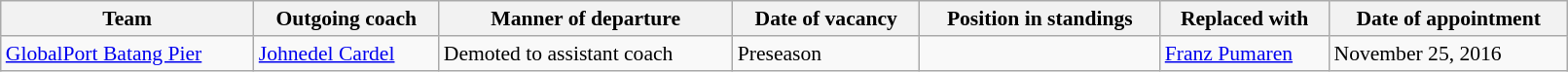<table class="wikitable sortable" style="font-size:90%; width:85%">
<tr>
<th>Team</th>
<th>Outgoing coach</th>
<th>Manner of departure</th>
<th>Date of vacancy</th>
<th>Position in standings</th>
<th>Replaced with</th>
<th>Date of appointment</th>
</tr>
<tr>
<td><a href='#'>GlobalPort Batang Pier</a></td>
<td><a href='#'>Johnedel Cardel</a></td>
<td>Demoted to assistant coach</td>
<td>Preseason</td>
<td></td>
<td><a href='#'>Franz Pumaren</a></td>
<td>November 25, 2016</td>
</tr>
</table>
